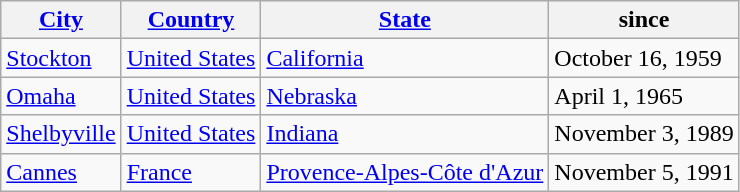<table class="wikitable">
<tr>
<th><a href='#'>City</a></th>
<th><a href='#'>Country</a></th>
<th><a href='#'>State</a></th>
<th>since</th>
</tr>
<tr>
<td><a href='#'>Stockton</a></td>
<td><a href='#'>United States</a></td>
<td><a href='#'>California</a></td>
<td>October 16, 1959</td>
</tr>
<tr>
<td><a href='#'>Omaha</a></td>
<td><a href='#'>United States</a></td>
<td><a href='#'>Nebraska</a></td>
<td>April 1, 1965</td>
</tr>
<tr>
<td><a href='#'>Shelbyville</a></td>
<td><a href='#'>United States</a></td>
<td><a href='#'>Indiana</a></td>
<td>November 3, 1989</td>
</tr>
<tr>
<td><a href='#'>Cannes</a></td>
<td><a href='#'>France</a></td>
<td><a href='#'>Provence-Alpes-Côte d'Azur</a></td>
<td>November 5, 1991</td>
</tr>
</table>
